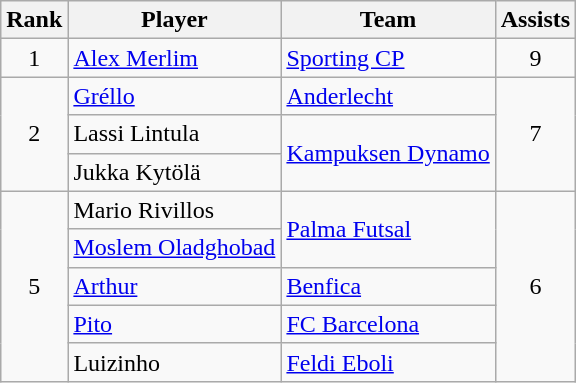<table class="wikitable" style="text-align:center">
<tr>
<th>Rank</th>
<th>Player</th>
<th>Team</th>
<th>Assists</th>
</tr>
<tr>
<td>1</td>
<td align=left> <a href='#'>Alex Merlim</a></td>
<td align=left> <a href='#'>Sporting CP</a></td>
<td>9</td>
</tr>
<tr>
<td rowspan="3">2</td>
<td align=left> <a href='#'>Gréllo</a></td>
<td align=left> <a href='#'>Anderlecht</a></td>
<td rowspan="3">7</td>
</tr>
<tr>
<td align=left> Lassi Lintula</td>
<td rowspan="2", align=left> <a href='#'>Kampuksen Dynamo</a></td>
</tr>
<tr>
<td align=left> Jukka Kytölä</td>
</tr>
<tr>
<td rowspan="5">5</td>
<td align=left> Mario Rivillos</td>
<td rowspan="2", align=left> <a href='#'>Palma Futsal</a></td>
<td rowspan="5">6</td>
</tr>
<tr>
<td align=left> <a href='#'>Moslem Oladghobad</a></td>
</tr>
<tr>
<td align=left> <a href='#'>Arthur</a></td>
<td align=left> <a href='#'>Benfica</a></td>
</tr>
<tr>
<td align=left> <a href='#'>Pito</a></td>
<td align=left> <a href='#'>FC Barcelona</a></td>
</tr>
<tr>
<td align=left> Luizinho</td>
<td align=left> <a href='#'>Feldi Eboli</a></td>
</tr>
</table>
